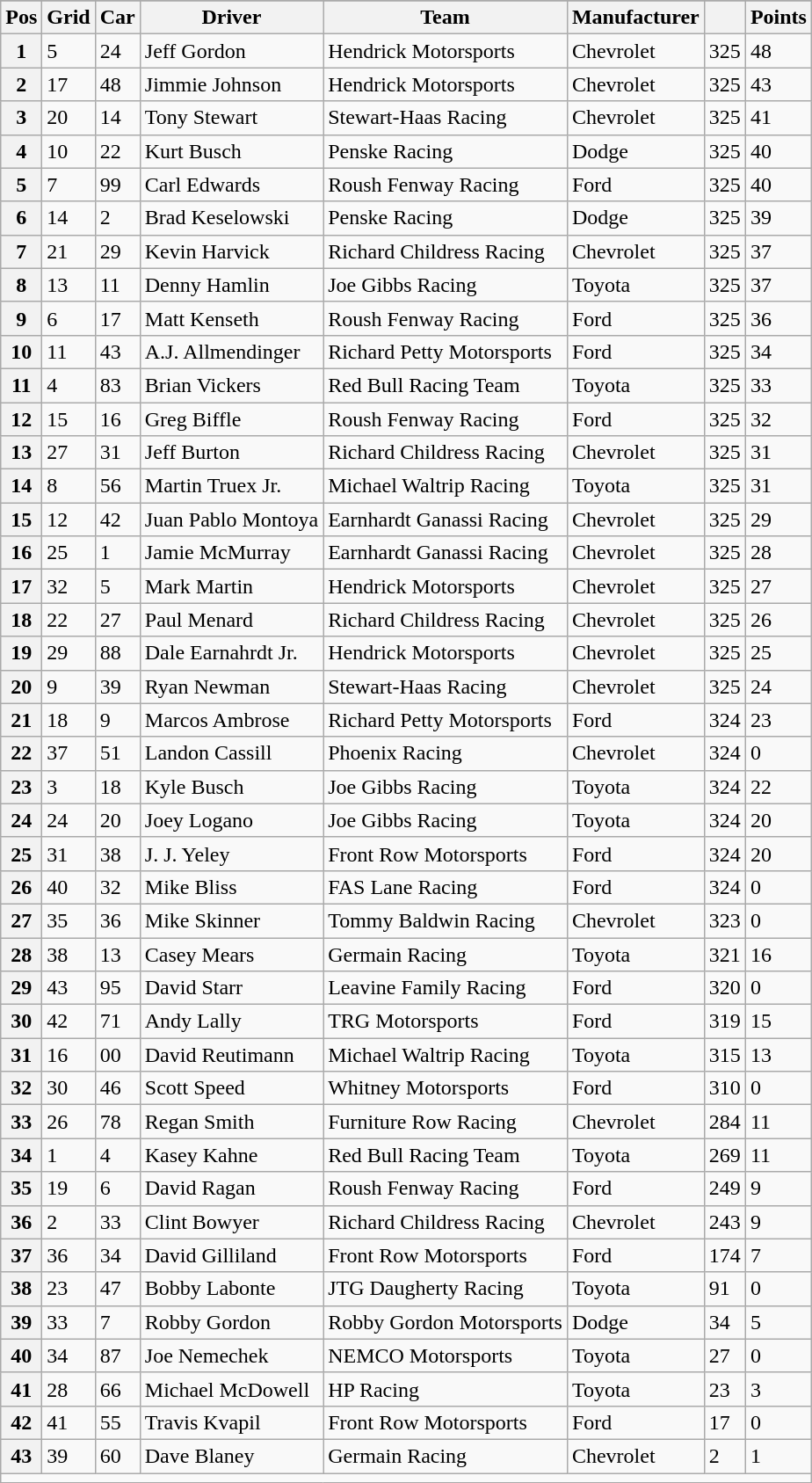<table class="sortable wikitable" border="1">
<tr>
</tr>
<tr>
<th scope="col">Pos</th>
<th scope="col">Grid</th>
<th scope="col">Car</th>
<th scope="col">Driver</th>
<th scope="col">Team</th>
<th scope="col">Manufacturer</th>
<th scope="col"></th>
<th scope="col">Points</th>
</tr>
<tr>
<th scope="row">1</th>
<td>5</td>
<td>24</td>
<td>Jeff Gordon</td>
<td>Hendrick Motorsports</td>
<td>Chevrolet</td>
<td>325</td>
<td>48</td>
</tr>
<tr>
<th scope="row">2</th>
<td>17</td>
<td>48</td>
<td>Jimmie Johnson</td>
<td>Hendrick Motorsports</td>
<td>Chevrolet</td>
<td>325</td>
<td>43</td>
</tr>
<tr>
<th scope="row">3</th>
<td>20</td>
<td>14</td>
<td>Tony Stewart</td>
<td>Stewart-Haas Racing</td>
<td>Chevrolet</td>
<td>325</td>
<td>41</td>
</tr>
<tr>
<th scope="row">4</th>
<td>10</td>
<td>22</td>
<td>Kurt Busch</td>
<td>Penske Racing</td>
<td>Dodge</td>
<td>325</td>
<td>40</td>
</tr>
<tr>
<th scope="row">5</th>
<td>7</td>
<td>99</td>
<td>Carl Edwards</td>
<td>Roush Fenway Racing</td>
<td>Ford</td>
<td>325</td>
<td>40</td>
</tr>
<tr>
<th scope="row">6</th>
<td>14</td>
<td>2</td>
<td>Brad Keselowski</td>
<td>Penske Racing</td>
<td>Dodge</td>
<td>325</td>
<td>39</td>
</tr>
<tr>
<th scope="row">7</th>
<td>21</td>
<td>29</td>
<td>Kevin Harvick</td>
<td>Richard Childress Racing</td>
<td>Chevrolet</td>
<td>325</td>
<td>37</td>
</tr>
<tr>
<th scope="row">8</th>
<td>13</td>
<td>11</td>
<td>Denny Hamlin</td>
<td>Joe Gibbs Racing</td>
<td>Toyota</td>
<td>325</td>
<td>37</td>
</tr>
<tr>
<th scope="row">9</th>
<td>6</td>
<td>17</td>
<td>Matt Kenseth</td>
<td>Roush Fenway Racing</td>
<td>Ford</td>
<td>325</td>
<td>36</td>
</tr>
<tr>
<th scope="row">10</th>
<td>11</td>
<td>43</td>
<td>A.J. Allmendinger</td>
<td>Richard Petty Motorsports</td>
<td>Ford</td>
<td>325</td>
<td>34</td>
</tr>
<tr>
<th scope="row">11</th>
<td>4</td>
<td>83</td>
<td>Brian Vickers</td>
<td>Red Bull Racing Team</td>
<td>Toyota</td>
<td>325</td>
<td>33</td>
</tr>
<tr>
<th scope="row">12</th>
<td>15</td>
<td>16</td>
<td>Greg Biffle</td>
<td>Roush Fenway Racing</td>
<td>Ford</td>
<td>325</td>
<td>32</td>
</tr>
<tr>
<th scope="row">13</th>
<td>27</td>
<td>31</td>
<td>Jeff Burton</td>
<td>Richard Childress Racing</td>
<td>Chevrolet</td>
<td>325</td>
<td>31</td>
</tr>
<tr>
<th scope="row">14</th>
<td>8</td>
<td>56</td>
<td>Martin Truex Jr.</td>
<td>Michael Waltrip Racing</td>
<td>Toyota</td>
<td>325</td>
<td>31</td>
</tr>
<tr>
<th scope="row">15</th>
<td>12</td>
<td>42</td>
<td>Juan Pablo Montoya</td>
<td>Earnhardt Ganassi Racing</td>
<td>Chevrolet</td>
<td>325</td>
<td>29</td>
</tr>
<tr>
<th scope="row">16</th>
<td>25</td>
<td>1</td>
<td>Jamie McMurray</td>
<td>Earnhardt Ganassi Racing</td>
<td>Chevrolet</td>
<td>325</td>
<td>28</td>
</tr>
<tr>
<th scope="row">17</th>
<td>32</td>
<td>5</td>
<td>Mark Martin</td>
<td>Hendrick Motorsports</td>
<td>Chevrolet</td>
<td>325</td>
<td>27</td>
</tr>
<tr>
<th scope="row">18</th>
<td>22</td>
<td>27</td>
<td>Paul Menard</td>
<td>Richard Childress Racing</td>
<td>Chevrolet</td>
<td>325</td>
<td>26</td>
</tr>
<tr>
<th scope="row">19</th>
<td>29</td>
<td>88</td>
<td>Dale Earnahrdt Jr.</td>
<td>Hendrick Motorsports</td>
<td>Chevrolet</td>
<td>325</td>
<td>25</td>
</tr>
<tr>
<th scope="row">20</th>
<td>9</td>
<td>39</td>
<td>Ryan Newman</td>
<td>Stewart-Haas Racing</td>
<td>Chevrolet</td>
<td>325</td>
<td>24</td>
</tr>
<tr>
<th scope="row">21</th>
<td>18</td>
<td>9</td>
<td>Marcos Ambrose</td>
<td>Richard Petty Motorsports</td>
<td>Ford</td>
<td>324</td>
<td>23</td>
</tr>
<tr>
<th scope="row">22</th>
<td>37</td>
<td>51</td>
<td>Landon Cassill</td>
<td>Phoenix Racing</td>
<td>Chevrolet</td>
<td>324</td>
<td>0</td>
</tr>
<tr>
<th scope="row">23</th>
<td>3</td>
<td>18</td>
<td>Kyle Busch</td>
<td>Joe Gibbs Racing</td>
<td>Toyota</td>
<td>324</td>
<td>22</td>
</tr>
<tr>
<th scope="row">24</th>
<td>24</td>
<td>20</td>
<td>Joey Logano</td>
<td>Joe Gibbs Racing</td>
<td>Toyota</td>
<td>324</td>
<td>20</td>
</tr>
<tr>
<th scope="row">25</th>
<td>31</td>
<td>38</td>
<td>J. J. Yeley</td>
<td>Front Row Motorsports</td>
<td>Ford</td>
<td>324</td>
<td>20</td>
</tr>
<tr>
<th scope="row">26</th>
<td>40</td>
<td>32</td>
<td>Mike Bliss</td>
<td>FAS Lane Racing</td>
<td>Ford</td>
<td>324</td>
<td>0</td>
</tr>
<tr>
<th scope="row">27</th>
<td>35</td>
<td>36</td>
<td>Mike Skinner</td>
<td>Tommy Baldwin Racing</td>
<td>Chevrolet</td>
<td>323</td>
<td>0</td>
</tr>
<tr>
<th scope="row">28</th>
<td>38</td>
<td>13</td>
<td>Casey Mears</td>
<td>Germain Racing</td>
<td>Toyota</td>
<td>321</td>
<td>16</td>
</tr>
<tr>
<th scope="row">29</th>
<td>43</td>
<td>95</td>
<td>David Starr</td>
<td>Leavine Family Racing</td>
<td>Ford</td>
<td>320</td>
<td>0</td>
</tr>
<tr>
<th scope="row">30</th>
<td>42</td>
<td>71</td>
<td>Andy Lally</td>
<td>TRG Motorsports</td>
<td>Ford</td>
<td>319</td>
<td>15</td>
</tr>
<tr>
<th scope="row">31</th>
<td>16</td>
<td>00</td>
<td>David Reutimann</td>
<td>Michael Waltrip Racing</td>
<td>Toyota</td>
<td>315</td>
<td>13</td>
</tr>
<tr>
<th scope="row">32</th>
<td>30</td>
<td>46</td>
<td>Scott Speed</td>
<td>Whitney Motorsports</td>
<td>Ford</td>
<td>310</td>
<td>0</td>
</tr>
<tr>
<th scope="row">33</th>
<td>26</td>
<td>78</td>
<td>Regan Smith</td>
<td>Furniture Row Racing</td>
<td>Chevrolet</td>
<td>284</td>
<td>11</td>
</tr>
<tr>
<th scope="row">34</th>
<td>1</td>
<td>4</td>
<td>Kasey Kahne</td>
<td>Red Bull Racing Team</td>
<td>Toyota</td>
<td>269</td>
<td>11</td>
</tr>
<tr>
<th scope="row">35</th>
<td>19</td>
<td>6</td>
<td>David Ragan</td>
<td>Roush Fenway Racing</td>
<td>Ford</td>
<td>249</td>
<td>9</td>
</tr>
<tr>
<th scope="row">36</th>
<td>2</td>
<td>33</td>
<td>Clint Bowyer</td>
<td>Richard Childress Racing</td>
<td>Chevrolet</td>
<td>243</td>
<td>9</td>
</tr>
<tr>
<th scope="row">37</th>
<td>36</td>
<td>34</td>
<td>David Gilliland</td>
<td>Front Row Motorsports</td>
<td>Ford</td>
<td>174</td>
<td>7</td>
</tr>
<tr>
<th scope="row">38</th>
<td>23</td>
<td>47</td>
<td>Bobby Labonte</td>
<td>JTG Daugherty Racing</td>
<td>Toyota</td>
<td>91</td>
<td>0</td>
</tr>
<tr>
<th scope="row">39</th>
<td>33</td>
<td>7</td>
<td>Robby Gordon</td>
<td>Robby Gordon Motorsports</td>
<td>Dodge</td>
<td>34</td>
<td>5</td>
</tr>
<tr>
<th scope="row">40</th>
<td>34</td>
<td>87</td>
<td>Joe Nemechek</td>
<td>NEMCO Motorsports</td>
<td>Toyota</td>
<td>27</td>
<td>0</td>
</tr>
<tr>
<th scope="row">41</th>
<td>28</td>
<td>66</td>
<td>Michael McDowell</td>
<td>HP Racing</td>
<td>Toyota</td>
<td>23</td>
<td>3</td>
</tr>
<tr>
<th scope="row">42</th>
<td>41</td>
<td>55</td>
<td>Travis Kvapil</td>
<td>Front Row Motorsports</td>
<td>Ford</td>
<td>17</td>
<td>0</td>
</tr>
<tr>
<th scope="row">43</th>
<td>39</td>
<td>60</td>
<td>Dave Blaney</td>
<td>Germain Racing</td>
<td>Chevrolet</td>
<td>2</td>
<td>1</td>
</tr>
<tr class="sortbottom">
<td colspan="9"></td>
</tr>
</table>
